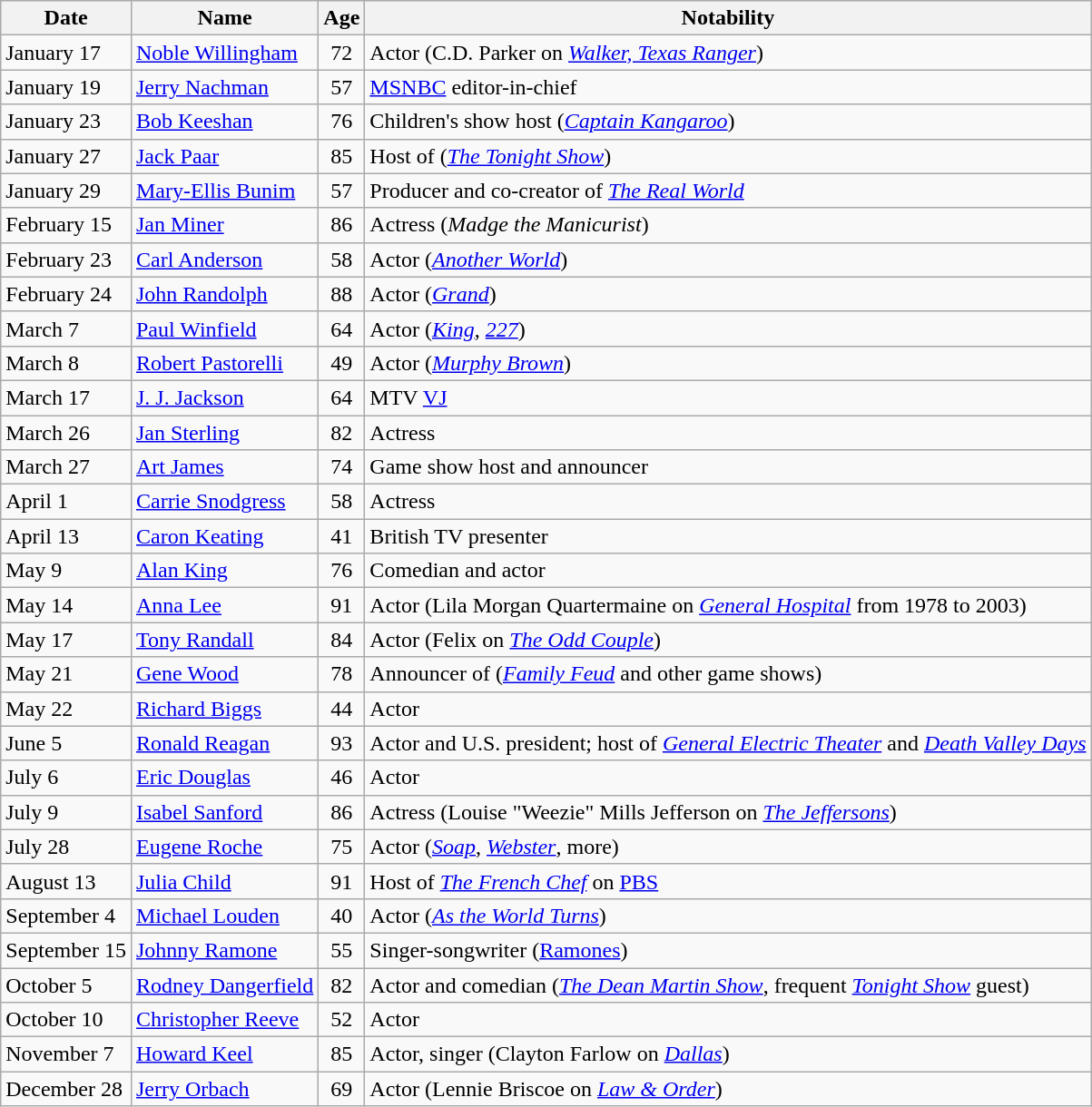<table class="wikitable sortable">
<tr ">
<th>Date</th>
<th>Name</th>
<th>Age</th>
<th class="unsortable">Notability</th>
</tr>
<tr>
<td>January 17</td>
<td><a href='#'>Noble Willingham</a></td>
<td align="center">72</td>
<td>Actor (C.D. Parker on <em><a href='#'>Walker, Texas Ranger</a></em>)</td>
</tr>
<tr>
<td>January 19</td>
<td><a href='#'>Jerry Nachman</a></td>
<td align="center">57</td>
<td><a href='#'>MSNBC</a> editor-in-chief</td>
</tr>
<tr>
<td>January 23</td>
<td><a href='#'>Bob Keeshan</a></td>
<td align="center">76</td>
<td>Children's show host (<em><a href='#'>Captain Kangaroo</a></em>)</td>
</tr>
<tr>
<td>January 27</td>
<td><a href='#'>Jack Paar</a></td>
<td align="center">85</td>
<td>Host of (<em><a href='#'>The Tonight Show</a></em>)</td>
</tr>
<tr>
<td>January 29</td>
<td><a href='#'>Mary-Ellis Bunim</a></td>
<td align="center">57</td>
<td>Producer and co-creator of <em><a href='#'>The Real World</a></em></td>
</tr>
<tr>
<td>February 15</td>
<td><a href='#'>Jan Miner</a></td>
<td align="center">86</td>
<td>Actress (<em>Madge the Manicurist</em>)</td>
</tr>
<tr>
<td>February 23</td>
<td><a href='#'>Carl Anderson</a></td>
<td align="center">58</td>
<td>Actor (<em><a href='#'>Another World</a></em>)</td>
</tr>
<tr>
<td>February 24</td>
<td><a href='#'>John Randolph</a></td>
<td align="center">88</td>
<td>Actor (<em><a href='#'>Grand</a></em>)</td>
</tr>
<tr>
<td>March 7</td>
<td><a href='#'>Paul Winfield</a></td>
<td align="center">64</td>
<td>Actor (<em><a href='#'>King</a></em>, <em><a href='#'>227</a></em>)</td>
</tr>
<tr>
<td>March 8</td>
<td><a href='#'>Robert Pastorelli</a></td>
<td align="center">49</td>
<td>Actor (<em><a href='#'>Murphy Brown</a></em>)</td>
</tr>
<tr>
<td>March 17</td>
<td><a href='#'>J. J. Jackson</a></td>
<td align="center">64</td>
<td>MTV <a href='#'>VJ</a></td>
</tr>
<tr>
<td>March 26</td>
<td><a href='#'>Jan Sterling</a></td>
<td align="center">82</td>
<td>Actress</td>
</tr>
<tr>
<td>March 27</td>
<td><a href='#'>Art James</a></td>
<td align="center">74</td>
<td>Game show host and announcer</td>
</tr>
<tr>
<td>April 1</td>
<td><a href='#'>Carrie Snodgress</a></td>
<td align="center">58</td>
<td>Actress</td>
</tr>
<tr>
<td>April 13</td>
<td><a href='#'>Caron Keating</a></td>
<td align="center">41</td>
<td>British TV presenter</td>
</tr>
<tr>
<td>May 9</td>
<td><a href='#'>Alan King</a></td>
<td align="center">76</td>
<td>Comedian and actor</td>
</tr>
<tr>
<td>May 14</td>
<td><a href='#'>Anna Lee</a></td>
<td align="center">91</td>
<td>Actor (Lila Morgan Quartermaine on <em><a href='#'>General Hospital</a></em> from 1978 to 2003)</td>
</tr>
<tr>
<td>May 17</td>
<td><a href='#'>Tony Randall</a></td>
<td align="center">84</td>
<td>Actor (Felix on <em><a href='#'>The Odd Couple</a></em>)</td>
</tr>
<tr>
<td>May 21</td>
<td><a href='#'>Gene Wood</a></td>
<td align="center">78</td>
<td>Announcer of (<em><a href='#'>Family Feud</a></em> and other game shows)</td>
</tr>
<tr>
<td>May 22</td>
<td><a href='#'>Richard Biggs</a></td>
<td align="center">44</td>
<td>Actor</td>
</tr>
<tr>
<td>June 5</td>
<td><a href='#'>Ronald Reagan</a></td>
<td align="center">93</td>
<td>Actor and U.S. president; host of <em><a href='#'>General Electric Theater</a></em> and <em><a href='#'>Death Valley Days</a></em></td>
</tr>
<tr>
<td>July 6</td>
<td><a href='#'>Eric Douglas</a></td>
<td align="center">46</td>
<td>Actor</td>
</tr>
<tr>
<td>July 9</td>
<td><a href='#'>Isabel Sanford</a></td>
<td align="center">86</td>
<td>Actress (Louise "Weezie" Mills Jefferson on <em><a href='#'>The Jeffersons</a></em>)</td>
</tr>
<tr>
<td>July 28</td>
<td><a href='#'>Eugene Roche</a></td>
<td align="center">75</td>
<td>Actor (<em><a href='#'>Soap</a></em>, <em><a href='#'>Webster</a></em>, more)</td>
</tr>
<tr>
<td>August 13</td>
<td><a href='#'>Julia Child</a></td>
<td align="center">91</td>
<td>Host of <em><a href='#'>The French Chef</a></em> on <a href='#'>PBS</a></td>
</tr>
<tr>
<td>September 4</td>
<td><a href='#'>Michael Louden</a></td>
<td align="center">40</td>
<td>Actor (<em><a href='#'>As the World Turns</a></em>)</td>
</tr>
<tr>
<td>September 15</td>
<td><a href='#'>Johnny Ramone</a></td>
<td align="center">55</td>
<td>Singer-songwriter (<a href='#'>Ramones</a>)</td>
</tr>
<tr>
<td>October 5</td>
<td><a href='#'>Rodney Dangerfield</a></td>
<td align="center">82</td>
<td>Actor and comedian (<em><a href='#'>The Dean Martin Show</a></em>, frequent <em><a href='#'>Tonight Show</a></em> guest)</td>
</tr>
<tr>
<td>October 10</td>
<td><a href='#'>Christopher Reeve</a></td>
<td align="center">52</td>
<td>Actor</td>
</tr>
<tr>
<td>November 7</td>
<td><a href='#'>Howard Keel</a></td>
<td align="center">85</td>
<td>Actor, singer (Clayton Farlow on <em><a href='#'>Dallas</a></em>)</td>
</tr>
<tr>
<td>December 28</td>
<td><a href='#'>Jerry Orbach</a></td>
<td align="center">69</td>
<td>Actor (Lennie Briscoe on <em><a href='#'>Law & Order</a></em>)</td>
</tr>
</table>
